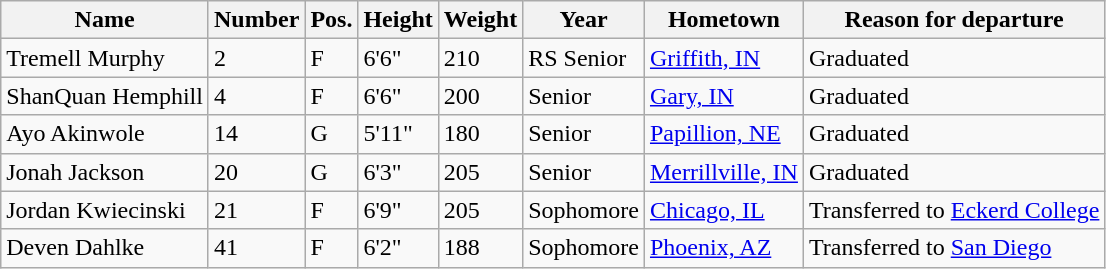<table class="wikitable sortable" border="1">
<tr>
<th>Name</th>
<th>Number</th>
<th>Pos.</th>
<th>Height</th>
<th>Weight</th>
<th>Year</th>
<th>Hometown</th>
<th class="unsortable">Reason for departure</th>
</tr>
<tr>
<td>Tremell Murphy</td>
<td>2</td>
<td>F</td>
<td>6'6"</td>
<td>210</td>
<td>RS Senior</td>
<td><a href='#'>Griffith, IN</a></td>
<td>Graduated</td>
</tr>
<tr>
<td>ShanQuan Hemphill</td>
<td>4</td>
<td>F</td>
<td>6'6"</td>
<td>200</td>
<td>Senior</td>
<td><a href='#'>Gary, IN</a></td>
<td>Graduated</td>
</tr>
<tr>
<td>Ayo Akinwole</td>
<td>14</td>
<td>G</td>
<td>5'11"</td>
<td>180</td>
<td>Senior</td>
<td><a href='#'>Papillion, NE</a></td>
<td>Graduated</td>
</tr>
<tr>
<td>Jonah Jackson</td>
<td>20</td>
<td>G</td>
<td>6'3"</td>
<td>205</td>
<td>Senior</td>
<td><a href='#'>Merrillville, IN</a></td>
<td>Graduated</td>
</tr>
<tr>
<td>Jordan Kwiecinski</td>
<td>21</td>
<td>F</td>
<td>6'9"</td>
<td>205</td>
<td>Sophomore</td>
<td><a href='#'>Chicago, IL</a></td>
<td>Transferred to <a href='#'>Eckerd College</a></td>
</tr>
<tr>
<td>Deven Dahlke</td>
<td>41</td>
<td>F</td>
<td>6'2"</td>
<td>188</td>
<td>Sophomore</td>
<td><a href='#'>Phoenix, AZ</a></td>
<td>Transferred to <a href='#'>San Diego</a></td>
</tr>
</table>
